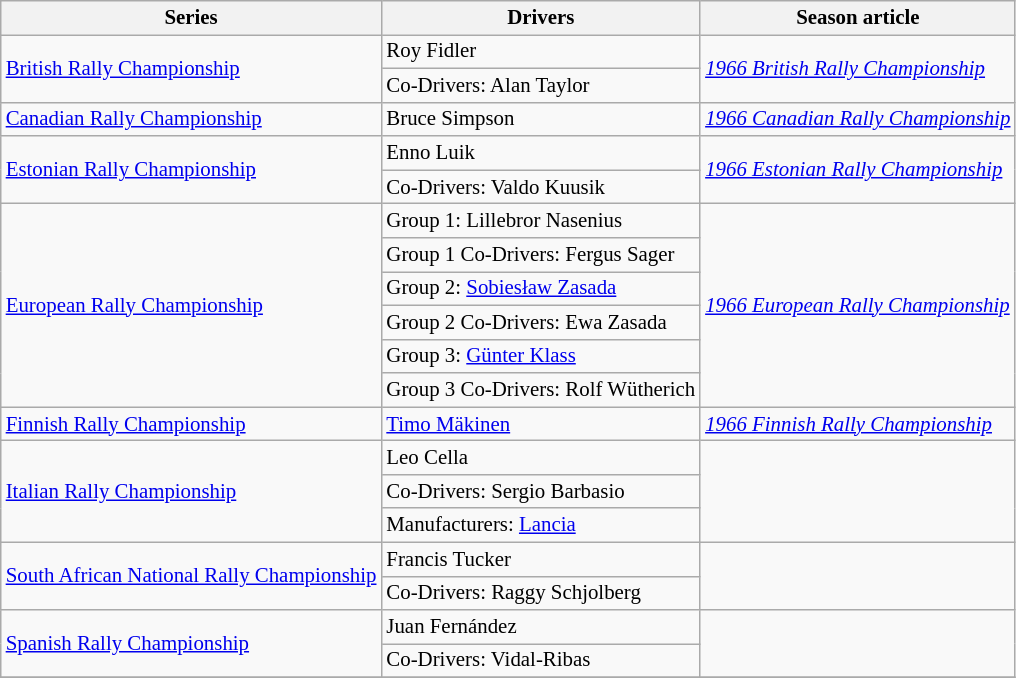<table class="wikitable" style="font-size: 87%;">
<tr>
<th>Series</th>
<th>Drivers</th>
<th>Season article</th>
</tr>
<tr>
<td rowspan=2><a href='#'>British Rally Championship</a></td>
<td> Roy Fidler</td>
<td rowspan=2><em><a href='#'>1966 British Rally Championship</a></em></td>
</tr>
<tr>
<td>Co-Drivers:  Alan Taylor</td>
</tr>
<tr>
<td><a href='#'>Canadian Rally Championship</a></td>
<td> Bruce Simpson</td>
<td><em><a href='#'>1966 Canadian Rally Championship</a></em></td>
</tr>
<tr>
<td rowspan=2><a href='#'>Estonian Rally Championship</a></td>
<td> Enno Luik</td>
<td rowspan=2><em><a href='#'>1966 Estonian Rally Championship</a></em></td>
</tr>
<tr>
<td>Co-Drivers:  Valdo Kuusik</td>
</tr>
<tr>
<td rowspan=6><a href='#'>European Rally Championship</a></td>
<td>Group 1:  Lillebror Nasenius</td>
<td rowspan=6><em><a href='#'>1966 European Rally Championship</a></em></td>
</tr>
<tr>
<td>Group 1 Co-Drivers:  Fergus Sager</td>
</tr>
<tr>
<td>Group 2:  <a href='#'>Sobiesław Zasada</a></td>
</tr>
<tr>
<td>Group 2 Co-Drivers:  Ewa Zasada</td>
</tr>
<tr>
<td>Group 3:  <a href='#'>Günter Klass</a></td>
</tr>
<tr>
<td>Group 3 Co-Drivers:  Rolf Wütherich</td>
</tr>
<tr>
<td><a href='#'>Finnish Rally Championship</a></td>
<td> <a href='#'>Timo Mäkinen</a></td>
<td><em><a href='#'>1966 Finnish Rally Championship</a></em></td>
</tr>
<tr>
<td rowspan=3><a href='#'>Italian Rally Championship</a></td>
<td> Leo Cella</td>
<td rowspan=3></td>
</tr>
<tr>
<td>Co-Drivers:  Sergio Barbasio</td>
</tr>
<tr>
<td>Manufacturers:  <a href='#'>Lancia</a></td>
</tr>
<tr>
<td rowspan=2><a href='#'>South African National Rally Championship</a></td>
<td> Francis Tucker</td>
<td rowspan=2></td>
</tr>
<tr>
<td>Co-Drivers:  Raggy Schjolberg</td>
</tr>
<tr>
<td rowspan=2><a href='#'>Spanish Rally Championship</a></td>
<td> Juan Fernández</td>
<td rowspan=2></td>
</tr>
<tr>
<td>Co-Drivers:  Vidal-Ribas</td>
</tr>
<tr>
</tr>
</table>
